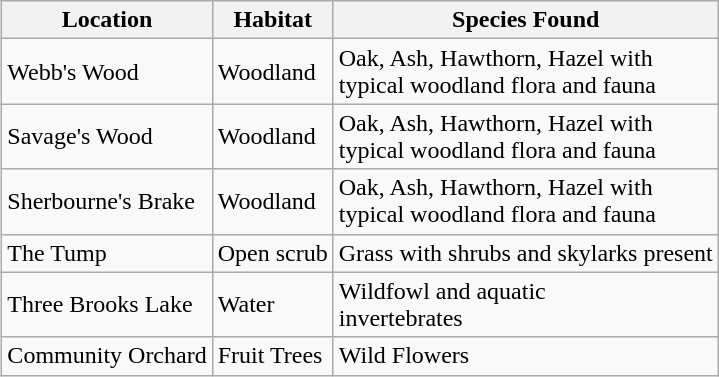<table class="wikitable" align="right" style="margin: 1em; margin-top: 0;">
<tr>
<th>Location</th>
<th>Habitat</th>
<th>Species Found</th>
</tr>
<tr>
<td>Webb's Wood</td>
<td>Woodland</td>
<td>Oak, Ash, Hawthorn, Hazel with<br>typical woodland flora and fauna</td>
</tr>
<tr>
<td>Savage's Wood</td>
<td>Woodland</td>
<td>Oak, Ash, Hawthorn, Hazel with<br>typical woodland flora and fauna</td>
</tr>
<tr>
<td>Sherbourne's Brake</td>
<td>Woodland</td>
<td>Oak, Ash, Hawthorn, Hazel with<br>typical woodland flora and fauna</td>
</tr>
<tr>
<td>The Tump</td>
<td>Open scrub</td>
<td>Grass with shrubs and skylarks present</td>
</tr>
<tr>
<td>Three Brooks Lake</td>
<td>Water</td>
<td>Wildfowl and aquatic<br>invertebrates</td>
</tr>
<tr>
<td>Community Orchard</td>
<td>Fruit Trees</td>
<td>Wild Flowers</td>
</tr>
</table>
